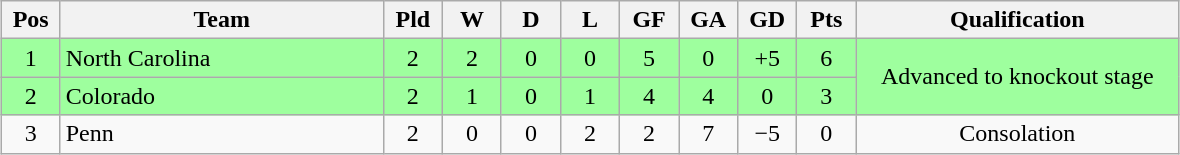<table class="wikitable" style="text-align:center; margin: 1em auto">
<tr>
<th style="width:2em">Pos</th>
<th style="width:13em">Team</th>
<th style="width:2em">Pld</th>
<th style="width:2em">W</th>
<th style="width:2em">D</th>
<th style="width:2em">L</th>
<th style="width:2em">GF</th>
<th style="width:2em">GA</th>
<th style="width:2em">GD</th>
<th style="width:2em">Pts</th>
<th style="width:13em">Qualification</th>
</tr>
<tr bgcolor="#9eff9e">
<td>1</td>
<td style="text-align:left">North Carolina</td>
<td>2</td>
<td>2</td>
<td>0</td>
<td>0</td>
<td>5</td>
<td>0</td>
<td>+5</td>
<td>6</td>
<td rowspan="2">Advanced to knockout stage</td>
</tr>
<tr bgcolor="#9eff9e">
<td>2</td>
<td style="text-align:left">Colorado</td>
<td>2</td>
<td>1</td>
<td>0</td>
<td>1</td>
<td>4</td>
<td>4</td>
<td>0</td>
<td>3</td>
</tr>
<tr>
<td>3</td>
<td style="text-align:left">Penn</td>
<td>2</td>
<td>0</td>
<td>0</td>
<td>2</td>
<td>2</td>
<td>7</td>
<td>−5</td>
<td>0</td>
<td>Consolation</td>
</tr>
</table>
